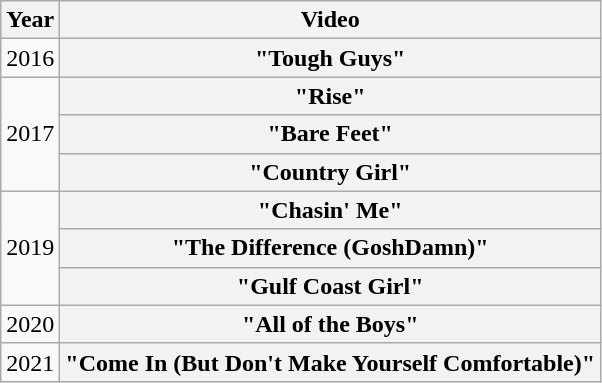<table class="wikitable plainrowheaders">
<tr>
<th scope="col">Year</th>
<th scope="col">Video</th>
</tr>
<tr>
<td>2016</td>
<th scope="row">"Tough Guys"</th>
</tr>
<tr>
<td rowspan="3">2017</td>
<th scope="row">"Rise"</th>
</tr>
<tr>
<th scope="row">"Bare Feet"</th>
</tr>
<tr>
<th scope="row">"Country Girl"</th>
</tr>
<tr>
<td rowspan="3">2019</td>
<th scope="row">"Chasin' Me"</th>
</tr>
<tr>
<th scope="row">"The Difference (GoshDamn)"</th>
</tr>
<tr>
<th scope="row">"Gulf Coast Girl"</th>
</tr>
<tr>
<td>2020</td>
<th scope="row">"All of the Boys"</th>
</tr>
<tr>
<td>2021</td>
<th scope="row">"Come In (But Don't Make Yourself Comfortable)"</th>
</tr>
</table>
